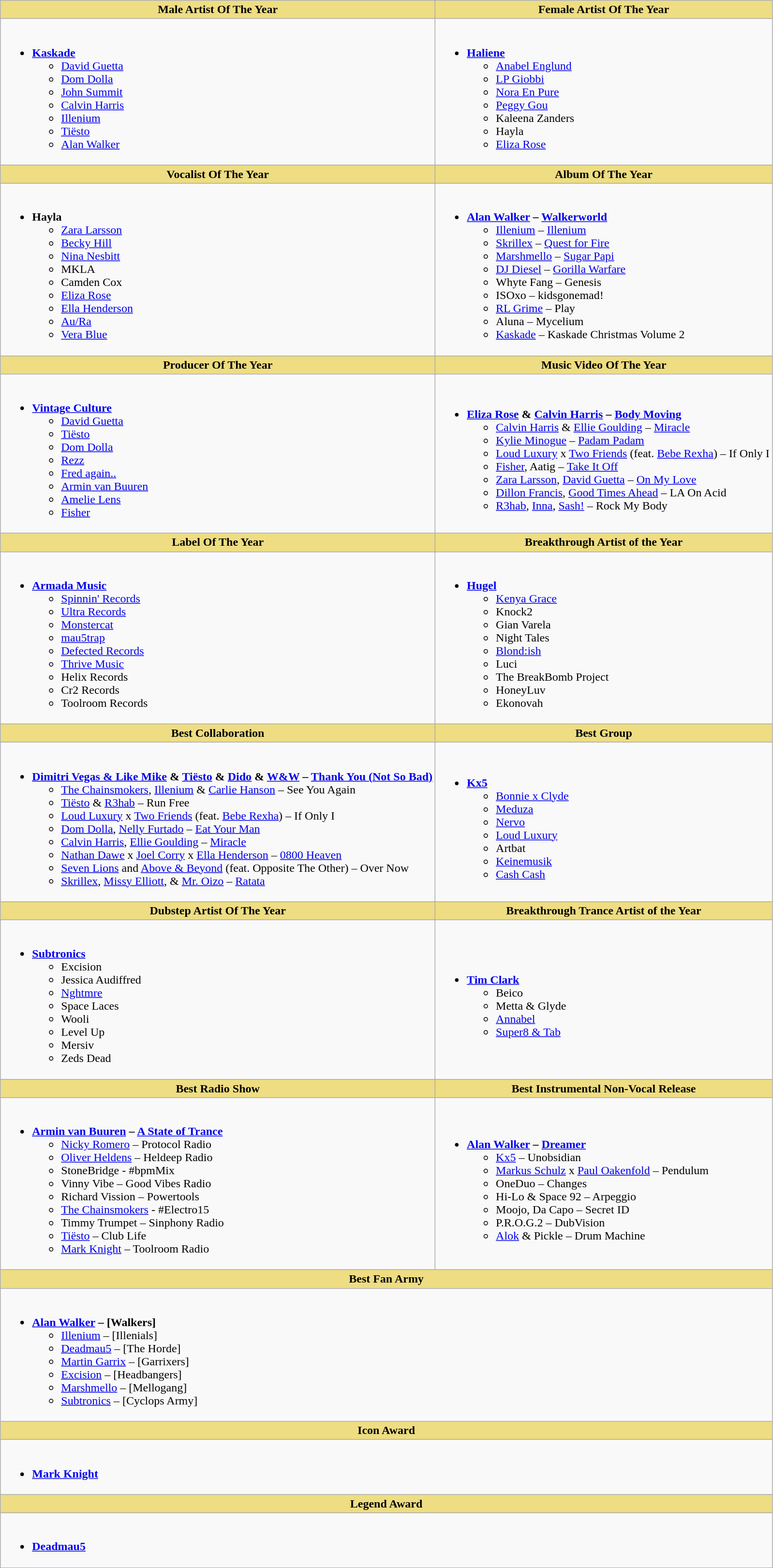<table class="wikitable">
<tr>
<th style="background:#EEDD82; width=50%">Male Artist Of The Year</th>
<th style="background:#EEDD82; width=50%">Female Artist Of The Year</th>
</tr>
<tr>
<td><br><ul><li><strong><a href='#'>Kaskade</a></strong><ul><li><a href='#'>David Guetta</a></li><li><a href='#'>Dom Dolla</a></li><li><a href='#'>John Summit</a></li><li><a href='#'>Calvin Harris</a></li><li><a href='#'>Illenium</a></li><li><a href='#'>Tiësto</a></li><li><a href='#'>Alan Walker</a></li></ul></li></ul></td>
<td><br><ul><li><strong><a href='#'>Haliene</a></strong><ul><li><a href='#'>Anabel Englund</a></li><li><a href='#'>LP Giobbi</a></li><li><a href='#'>Nora En Pure</a></li><li><a href='#'>Peggy Gou</a></li><li>Kaleena Zanders</li><li>Hayla</li><li><a href='#'>Eliza Rose</a></li></ul></li></ul></td>
</tr>
<tr>
<th style="background:#EEDD82; width=50%">Vocalist Of The Year</th>
<th style="background:#EEDD82; width=50%">Album Of The Year</th>
</tr>
<tr>
<td><br><ul><li><strong>Hayla</strong><ul><li><a href='#'>Zara Larsson</a></li><li><a href='#'>Becky Hill</a></li><li><a href='#'>Nina Nesbitt</a></li><li>MKLA</li><li>Camden Cox</li><li><a href='#'>Eliza Rose</a></li><li><a href='#'>Ella Henderson</a></li><li><a href='#'>Au/Ra</a></li><li><a href='#'>Vera Blue</a></li></ul></li></ul></td>
<td><br><ul><li><strong><a href='#'>Alan Walker</a> – <a href='#'>Walkerworld</a></strong><ul><li><a href='#'>Illenium</a> – <a href='#'>Illenium</a></li><li><a href='#'>Skrillex</a> – <a href='#'>Quest for Fire</a></li><li><a href='#'>Marshmello</a> – <a href='#'>Sugar Papi</a></li><li><a href='#'>DJ Diesel</a> – <a href='#'>Gorilla Warfare</a></li><li>Whyte Fang – Genesis</li><li>ISOxo – kidsgonemad!</li><li><a href='#'>RL Grime</a> – Play</li><li>Aluna – Mycelium</li><li><a href='#'>Kaskade</a> – Kaskade Christmas Volume 2</li></ul></li></ul></td>
</tr>
<tr>
<th style="background:#EEDD82; width=50%"><strong>Producer Of The Year</strong></th>
<th style="background:#EEDD82; width=50%">Music Video Of The Year</th>
</tr>
<tr>
<td><br><ul><li><strong><a href='#'>Vintage Culture</a></strong><ul><li><a href='#'>David Guetta</a></li><li><a href='#'>Tiësto</a></li><li><a href='#'>Dom Dolla</a></li><li><a href='#'>Rezz</a></li><li><a href='#'>Fred again..</a></li><li><a href='#'>Armin van Buuren</a></li><li><a href='#'>Amelie Lens</a></li><li><a href='#'>Fisher</a></li></ul></li></ul></td>
<td><br><ul><li><strong><a href='#'>Eliza Rose</a> & <a href='#'>Calvin Harris</a> – <a href='#'>Body Moving</a></strong><ul><li><a href='#'>Calvin Harris</a> & <a href='#'>Ellie Goulding</a> – <a href='#'>Miracle</a></li><li><a href='#'>Kylie Minogue</a> – <a href='#'>Padam Padam</a></li><li><a href='#'>Loud Luxury</a> x <a href='#'>Two Friends</a> (feat. <a href='#'>Bebe Rexha</a>) – If Only I</li><li><a href='#'>Fisher</a>, Aatig – <a href='#'>Take It Off</a></li><li><a href='#'>Zara Larsson</a>, <a href='#'>David Guetta</a> – <a href='#'>On My Love</a></li><li><a href='#'>Dillon Francis</a>, <a href='#'>Good Times Ahead</a> – LA On Acid</li><li><a href='#'>R3hab</a>, <a href='#'>Inna</a>, <a href='#'>Sash!</a> – Rock My Body</li></ul></li></ul></td>
</tr>
<tr>
<th style="background:#EEDD82; width=50%">Label Of The Year</th>
<th style="background:#EEDD82; width=50%"><strong>Breakthrough Artist of the Year</strong></th>
</tr>
<tr>
<td><br><ul><li><strong><a href='#'>Armada Music</a></strong><ul><li><a href='#'>Spinnin' Records</a></li><li><a href='#'>Ultra Records</a></li><li><a href='#'>Monstercat</a></li><li><a href='#'>mau5trap</a></li><li><a href='#'>Defected Records</a></li><li><a href='#'>Thrive Music</a></li><li>Helix Records</li><li>Cr2 Records</li><li>Toolroom Records</li></ul></li></ul></td>
<td><br><ul><li><strong><a href='#'>Hugel</a></strong><ul><li><a href='#'>Kenya Grace</a></li><li>Knock2</li><li>Gian Varela</li><li>Night Tales</li><li><a href='#'>Blond:ish</a></li><li>Luci</li><li>The BreakBomb Project</li><li>HoneyLuv</li><li>Ekonovah</li></ul></li></ul></td>
</tr>
<tr>
<th style="background:#EEDD82; width=50%"><strong>Best Collaboration</strong></th>
<th style="background:#EEDD82; width=50%"><strong>Best Group</strong></th>
</tr>
<tr>
<td><br><ul><li><strong><a href='#'>Dimitri Vegas & Like Mike</a> & <a href='#'>Tiësto</a> & <a href='#'>Dido</a> & <a href='#'>W&W</a> – <a href='#'>Thank You (Not So Bad)</a></strong><ul><li><a href='#'>The Chainsmokers</a>, <a href='#'>Illenium</a> & <a href='#'>Carlie Hanson</a> – See You Again</li><li><a href='#'>Tiësto</a> & <a href='#'>R3hab</a> – Run Free</li><li><a href='#'>Loud Luxury</a> x <a href='#'>Two Friends</a> (feat. <a href='#'>Bebe Rexha</a>) – If Only I</li><li><a href='#'>Dom Dolla</a>, <a href='#'>Nelly Furtado</a> – <a href='#'>Eat Your Man</a></li><li><a href='#'>Calvin Harris</a>, <a href='#'>Ellie Goulding</a> – <a href='#'>Miracle</a></li><li><a href='#'>Nathan Dawe</a> x <a href='#'>Joel Corry</a> x <a href='#'>Ella Henderson</a> – <a href='#'>0800 Heaven</a></li><li><a href='#'>Seven Lions</a> and <a href='#'>Above & Beyond</a> (feat. Opposite The Other) – Over Now</li><li><a href='#'>Skrillex</a>, <a href='#'>Missy Elliott</a>, & <a href='#'>Mr. Oizo</a> – <a href='#'>Ratata</a></li></ul></li></ul></td>
<td><br><ul><li><strong><a href='#'>Kx5</a></strong><ul><li><a href='#'>Bonnie x Clyde</a></li><li><a href='#'>Meduza</a></li><li><a href='#'>Nervo</a></li><li><a href='#'>Loud Luxury</a></li><li>Artbat</li><li><a href='#'>Keinemusik</a></li><li><a href='#'>Cash Cash</a></li></ul></li></ul></td>
</tr>
<tr>
<th style="background:#EEDD82; width=50%"><strong>Dubstep Artist Of The Year</strong></th>
<th style="background:#EEDD82; width=50%"><strong>Breakthrough Trance Artist of the Year</strong></th>
</tr>
<tr>
<td><br><ul><li><strong><a href='#'>Subtronics</a></strong><ul><li>Excision</li><li>Jessica Audiffred</li><li><a href='#'>Nghtmre</a></li><li>Space Laces</li><li>Wooli</li><li>Level Up</li><li>Mersiv</li><li>Zeds Dead</li></ul></li></ul></td>
<td><br><ul><li><a href='#'><strong>Tim Clark</strong></a><ul><li>Beico</li><li>Metta & Glyde</li><li><a href='#'>Annabel</a></li><li><a href='#'>Super8 & Tab</a></li></ul></li></ul></td>
</tr>
<tr>
<th style="background:#EEDD82; width=50%"><strong>Best Radio Show</strong></th>
<th style="background:#EEDD82; width=50%"><strong>Best Instrumental Non-Vocal Release</strong></th>
</tr>
<tr>
<td><br><ul><li><strong><a href='#'>Armin van Buuren</a> – <a href='#'>A State of Trance</a></strong><ul><li><a href='#'>Nicky Romero</a> – Protocol Radio</li><li><a href='#'>Oliver Heldens</a> – Heldeep Radio</li><li>StoneBridge - #bpmMix</li><li>Vinny Vibe – Good Vibes Radio</li><li>Richard Vission – Powertools</li><li><a href='#'>The Chainsmokers</a> - #Electro15</li><li>Timmy Trumpet – Sinphony Radio</li><li><a href='#'>Tiësto</a> – Club Life</li><li><a href='#'>Mark Knight</a> – Toolroom Radio</li></ul></li></ul></td>
<td><br><ul><li><strong><a href='#'>Alan Walker</a> – <a href='#'>Dreamer</a></strong><ul><li><a href='#'>Kx5</a> – Unobsidian</li><li><a href='#'>Markus Schulz</a> x <a href='#'>Paul Oakenfold</a> – Pendulum</li><li>OneDuo – Changes</li><li>Hi-Lo & Space 92 – Arpeggio</li><li>Moojo, Da Capo – Secret ID</li><li>P.R.O.G.2 – DubVision</li><li><a href='#'>Alok</a> & Pickle – Drum Machine</li></ul></li></ul></td>
</tr>
<tr>
<th colspan="2" style="background:#EEDD82; width=50%">Best Fan Army</th>
</tr>
<tr>
<td colspan="2"><br><ul><li><strong><a href='#'>Alan Walker</a> – [Walkers]</strong><ul><li><a href='#'>Illenium</a> – [Illenials]</li><li><a href='#'>Deadmau5</a> – [The Horde]</li><li><a href='#'>Martin Garrix</a> – [Garrixers]</li><li><a href='#'>Excision</a> – [Headbangers]</li><li><a href='#'>Marshmello</a> – [Mellogang]</li><li><a href='#'>Subtronics</a> – [Cyclops Army]</li></ul></li></ul></td>
</tr>
<tr>
<th colspan="2"  style="background:#EEDD82; width=50%">Icon Award</th>
</tr>
<tr>
<td colspan="2"><br><ul><li><a href='#'><strong>Mark Knight</strong></a></li></ul></td>
</tr>
<tr>
<th colspan="2"  style="background:#EEDD82; width=50%">Legend Award</th>
</tr>
<tr>
<td colspan="2"><br><ul><li><strong><a href='#'>Deadmau5</a></strong></li></ul></td>
</tr>
</table>
